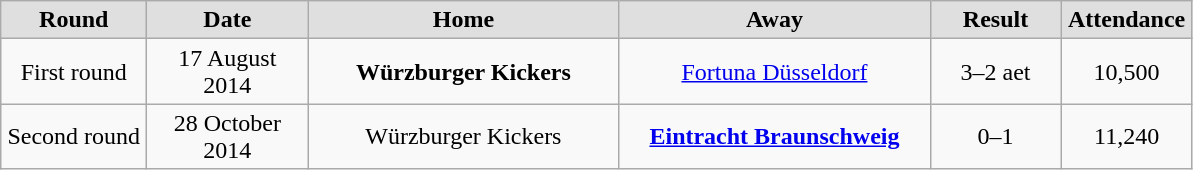<table class="wikitable">
<tr style="text-align:center; background:#dfdfdf;">
<td style="width:90px;"><strong>Round</strong></td>
<td style="width:100px;"><strong>Date</strong></td>
<td style="width:200px;"><strong>Home</strong></td>
<td style="width:200px;"><strong>Away</strong></td>
<td style="width:80px;"><strong>Result</strong></td>
<td style="width:80px;"><strong>Attendance</strong></td>
</tr>
<tr style="text-align:center;">
<td>First round</td>
<td>17 August 2014</td>
<td><strong>Würzburger Kickers</strong></td>
<td><a href='#'>Fortuna Düsseldorf</a></td>
<td>3–2 aet</td>
<td>10,500</td>
</tr>
<tr style="text-align:center;">
<td>Second round</td>
<td>28 October 2014</td>
<td>Würzburger Kickers</td>
<td><strong><a href='#'>Eintracht Braunschweig</a></strong></td>
<td>0–1</td>
<td>11,240</td>
</tr>
</table>
